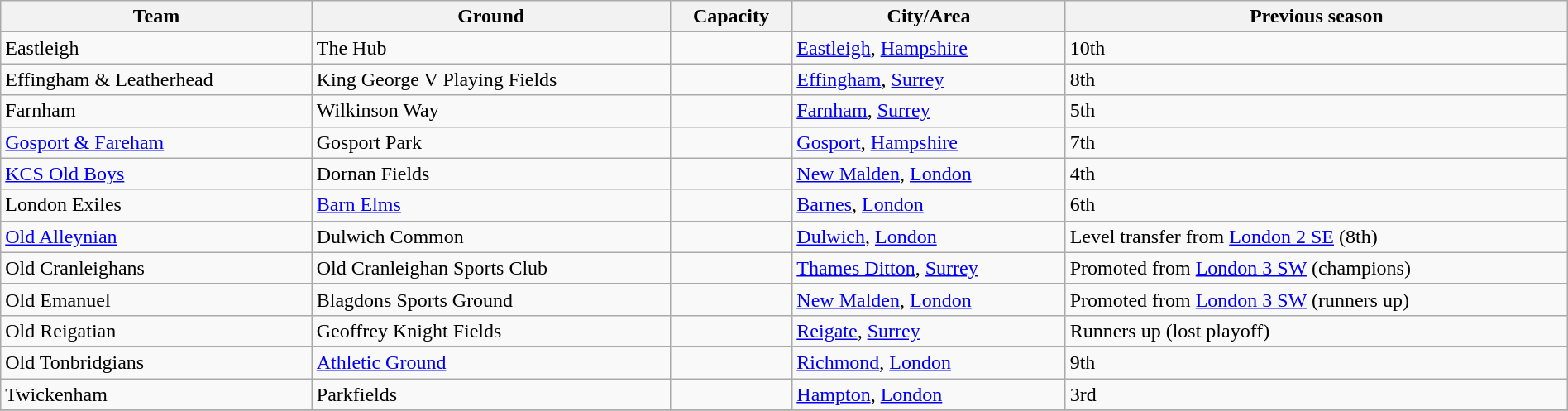<table class="wikitable sortable" width=100%>
<tr>
<th>Team</th>
<th>Ground</th>
<th>Capacity</th>
<th>City/Area</th>
<th>Previous season</th>
</tr>
<tr>
<td>Eastleigh</td>
<td>The Hub</td>
<td></td>
<td><a href='#'>Eastleigh</a>, <a href='#'>Hampshire</a></td>
<td>10th</td>
</tr>
<tr>
<td>Effingham & Leatherhead</td>
<td>King George V Playing Fields</td>
<td></td>
<td><a href='#'>Effingham</a>, <a href='#'>Surrey</a></td>
<td>8th</td>
</tr>
<tr>
<td>Farnham</td>
<td>Wilkinson Way</td>
<td></td>
<td><a href='#'>Farnham</a>, <a href='#'>Surrey</a></td>
<td>5th</td>
</tr>
<tr>
<td><a href='#'>Gosport & Fareham</a></td>
<td>Gosport Park</td>
<td></td>
<td><a href='#'>Gosport</a>, <a href='#'>Hampshire</a></td>
<td>7th</td>
</tr>
<tr>
<td><a href='#'>KCS Old Boys</a></td>
<td>Dornan Fields</td>
<td></td>
<td><a href='#'>New Malden</a>, <a href='#'>London</a></td>
<td>4th</td>
</tr>
<tr>
<td>London Exiles</td>
<td><a href='#'>Barn Elms</a></td>
<td></td>
<td><a href='#'>Barnes</a>, <a href='#'>London</a></td>
<td>6th</td>
</tr>
<tr>
<td><a href='#'>Old Alleynian</a></td>
<td>Dulwich Common</td>
<td></td>
<td><a href='#'>Dulwich</a>, <a href='#'>London</a></td>
<td>Level transfer from <a href='#'>London 2 SE</a> (8th)</td>
</tr>
<tr>
<td>Old Cranleighans</td>
<td>Old Cranleighan Sports Club</td>
<td></td>
<td><a href='#'>Thames Ditton</a>, <a href='#'>Surrey</a></td>
<td>Promoted from <a href='#'>London 3 SW</a> (champions)</td>
</tr>
<tr>
<td>Old Emanuel</td>
<td>Blagdons Sports Ground</td>
<td></td>
<td><a href='#'>New Malden</a>, <a href='#'>London</a></td>
<td>Promoted from <a href='#'>London 3 SW</a> (runners up)</td>
</tr>
<tr>
<td>Old Reigatian</td>
<td>Geoffrey Knight Fields</td>
<td></td>
<td><a href='#'>Reigate</a>, <a href='#'>Surrey</a></td>
<td>Runners up (lost playoff)</td>
</tr>
<tr>
<td>Old Tonbridgians</td>
<td><a href='#'>Athletic Ground</a></td>
<td></td>
<td><a href='#'>Richmond</a>, <a href='#'>London</a></td>
<td>9th</td>
</tr>
<tr>
<td>Twickenham</td>
<td>Parkfields</td>
<td></td>
<td><a href='#'>Hampton</a>, <a href='#'>London</a></td>
<td>3rd</td>
</tr>
<tr>
</tr>
</table>
